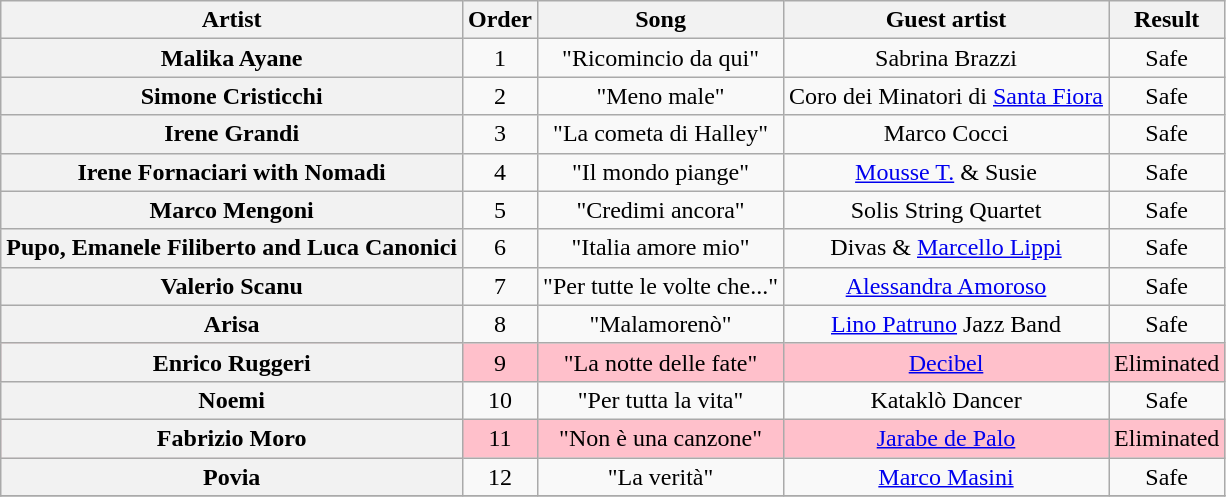<table class="sortable wikitable plainrowheaders" style="text-align:center;">
<tr>
<th>Artist</th>
<th>Order</th>
<th>Song</th>
<th>Guest artist</th>
<th>Result</th>
</tr>
<tr>
<th scope="row">Malika Ayane</th>
<td>1</td>
<td>"Ricomincio da qui"</td>
<td>Sabrina Brazzi</td>
<td>Safe</td>
</tr>
<tr>
<th scope="row">Simone Cristicchi</th>
<td>2</td>
<td>"Meno male"</td>
<td>Coro dei Minatori di <a href='#'>Santa Fiora</a></td>
<td>Safe</td>
</tr>
<tr>
<th scope="row">Irene Grandi</th>
<td>3</td>
<td>"La cometa di Halley"</td>
<td>Marco Cocci</td>
<td>Safe</td>
</tr>
<tr>
<th scope="row">Irene Fornaciari with Nomadi</th>
<td>4</td>
<td>"Il mondo piange"</td>
<td><a href='#'>Mousse T.</a> & Susie</td>
<td>Safe</td>
</tr>
<tr>
<th scope="row">Marco Mengoni</th>
<td>5</td>
<td>"Credimi ancora"</td>
<td>Solis String Quartet</td>
<td>Safe</td>
</tr>
<tr>
<th scope="row">Pupo, Emanele Filiberto and Luca Canonici</th>
<td>6</td>
<td>"Italia amore mio"</td>
<td>Divas & <a href='#'>Marcello Lippi</a></td>
<td>Safe</td>
</tr>
<tr>
<th scope="row">Valerio Scanu</th>
<td>7</td>
<td>"Per tutte le volte che..."</td>
<td><a href='#'>Alessandra Amoroso</a></td>
<td>Safe</td>
</tr>
<tr>
<th scope="row">Arisa</th>
<td>8</td>
<td>"Malamorenò"</td>
<td><a href='#'>Lino Patruno</a> Jazz Band</td>
<td>Safe</td>
</tr>
<tr style="background:pink;">
<th scope="row">Enrico Ruggeri</th>
<td>9</td>
<td>"La notte delle fate"</td>
<td><a href='#'>Decibel</a></td>
<td>Eliminated</td>
</tr>
<tr>
<th scope="row">Noemi</th>
<td>10</td>
<td>"Per tutta la vita"</td>
<td>Kataklò Dancer</td>
<td>Safe</td>
</tr>
<tr style="background:pink;">
<th scope="row">Fabrizio Moro</th>
<td>11</td>
<td>"Non è una canzone"</td>
<td><a href='#'>Jarabe de Palo</a></td>
<td>Eliminated</td>
</tr>
<tr>
<th scope="row">Povia</th>
<td>12</td>
<td>"La verità"</td>
<td><a href='#'>Marco Masini</a></td>
<td>Safe</td>
</tr>
<tr>
</tr>
</table>
